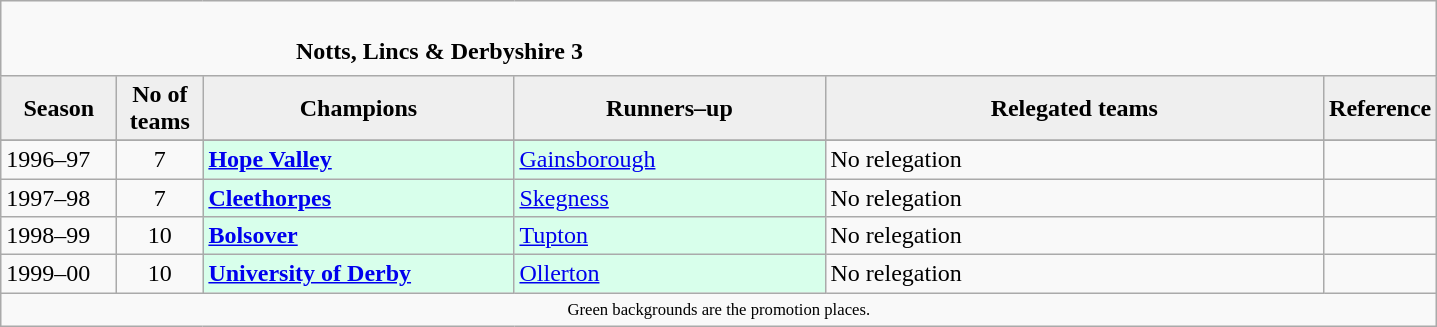<table class="wikitable" style="text-align: left;">
<tr>
<td colspan="11" cellpadding="0" cellspacing="0"><br><table border="0" style="width:100%;" cellpadding="0" cellspacing="0">
<tr>
<td style="width:20%; border:0;"></td>
<td style="border:0;"><strong>Notts, Lincs & Derbyshire 3</strong></td>
<td style="width:20%; border:0;"></td>
</tr>
</table>
</td>
</tr>
<tr>
<th style="background:#efefef; width:70px;">Season</th>
<th style="background:#efefef; width:50px;">No of teams</th>
<th style="background:#efefef; width:200px;">Champions</th>
<th style="background:#efefef; width:200px;">Runners–up</th>
<th style="background:#efefef; width:325px;">Relegated teams</th>
<th style="background:#efefef; width:50px;">Reference</th>
</tr>
<tr align=left>
</tr>
<tr>
<td>1996–97</td>
<td style="text-align: center;">7</td>
<td style="background:#d8ffeb;"><strong><a href='#'>Hope Valley</a></strong></td>
<td style="background:#d8ffeb;"><a href='#'>Gainsborough</a></td>
<td>No relegation</td>
<td></td>
</tr>
<tr>
<td>1997–98</td>
<td style="text-align: center;">7</td>
<td style="background:#d8ffeb;"><strong><a href='#'>Cleethorpes</a></strong></td>
<td style="background:#d8ffeb;"><a href='#'>Skegness</a></td>
<td>No relegation</td>
<td></td>
</tr>
<tr>
<td>1998–99</td>
<td style="text-align: center;">10</td>
<td style="background:#d8ffeb;"><strong><a href='#'>Bolsover</a></strong></td>
<td style="background:#d8ffeb;"><a href='#'>Tupton</a></td>
<td>No relegation</td>
<td></td>
</tr>
<tr>
<td>1999–00</td>
<td style="text-align: center;">10</td>
<td style="background:#d8ffeb;"><strong><a href='#'>University of Derby</a></strong></td>
<td style="background:#d8ffeb;"><a href='#'>Ollerton</a></td>
<td>No relegation</td>
<td></td>
</tr>
<tr>
<td colspan="15"  style="border:0; font-size:smaller; text-align:center;"><small><span>Green backgrounds</span> are the promotion places.</small></td>
</tr>
</table>
